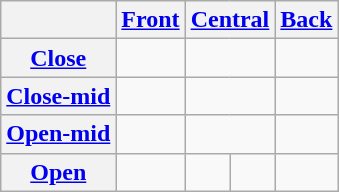<table class="wikitable" style="text-align:center">
<tr>
<th></th>
<th><a href='#'>Front</a></th>
<th colspan="2"><a href='#'>Central</a></th>
<th><a href='#'>Back</a></th>
</tr>
<tr>
<th><a href='#'>Close</a></th>
<td> </td>
<td colspan="2"> </td>
<td> </td>
</tr>
<tr>
<th><a href='#'>Close-mid</a></th>
<td> </td>
<td colspan="2"> </td>
<td> </td>
</tr>
<tr>
<th><a href='#'>Open-mid</a></th>
<td> </td>
<td colspan="2"> </td>
<td> </td>
</tr>
<tr>
<th><a href='#'>Open</a></th>
<td></td>
<td> </td>
<td> </td>
<td></td>
</tr>
</table>
